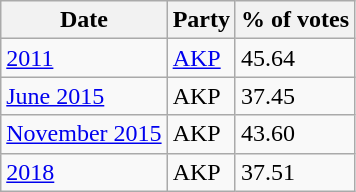<table class="wikitable">
<tr>
<th>Date</th>
<th>Party</th>
<th>% of votes</th>
</tr>
<tr>
<td><a href='#'>2011</a></td>
<td><a href='#'>AKP</a></td>
<td>45.64</td>
</tr>
<tr>
<td><a href='#'>June 2015</a></td>
<td>AKP</td>
<td>37.45</td>
</tr>
<tr>
<td><a href='#'>November 2015</a></td>
<td>AKP</td>
<td>43.60</td>
</tr>
<tr>
<td><a href='#'>2018</a></td>
<td>AKP</td>
<td>37.51</td>
</tr>
</table>
